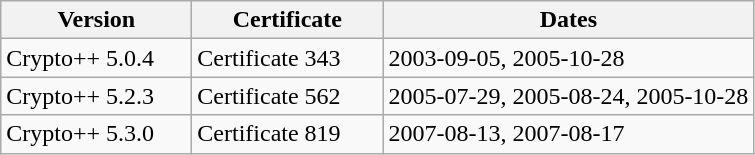<table class="wikitable" border="1">
<tr>
<th>Version</th>
<th>Certificate</th>
<th>Dates</th>
</tr>
<tr>
<td width="120pt">Crypto++ 5.0.4</td>
<td width="120pt">Certificate 343</td>
<td>2003-09-05, 2005-10-28</td>
</tr>
<tr>
<td>Crypto++ 5.2.3</td>
<td>Certificate 562</td>
<td>2005-07-29, 2005-08-24, 2005-10-28</td>
</tr>
<tr>
<td>Crypto++ 5.3.0</td>
<td>Certificate 819</td>
<td>2007-08-13, 2007-08-17</td>
</tr>
</table>
